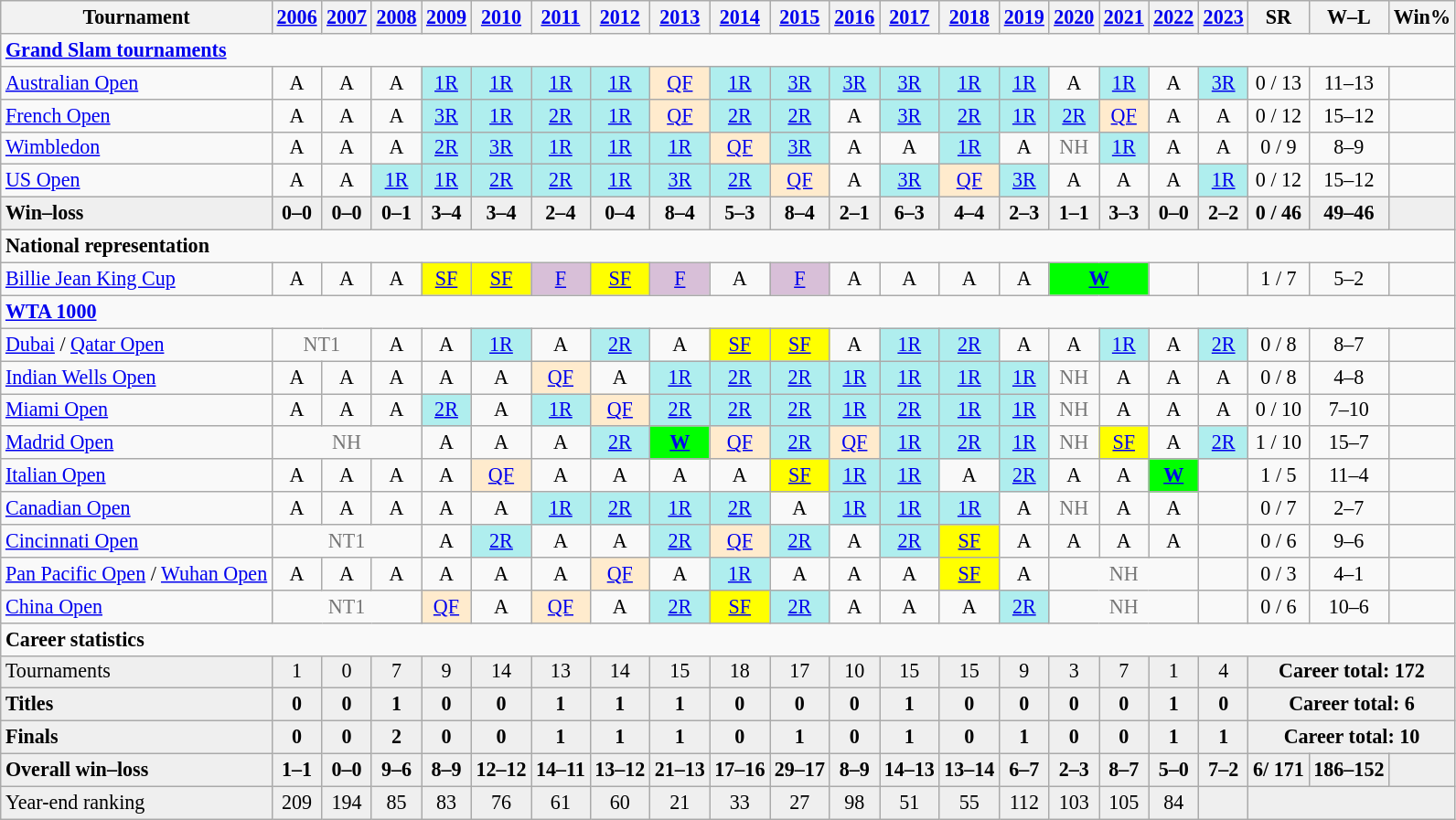<table class=wikitable nowrap style="text-align:center; font-size:92%">
<tr>
<th>Tournament</th>
<th><a href='#'>2006</a></th>
<th><a href='#'>2007</a></th>
<th><a href='#'>2008</a></th>
<th><a href='#'>2009</a></th>
<th><a href='#'>2010</a></th>
<th><a href='#'>2011</a></th>
<th><a href='#'>2012</a></th>
<th><a href='#'>2013</a></th>
<th><a href='#'>2014</a></th>
<th><a href='#'>2015</a></th>
<th><a href='#'>2016</a></th>
<th><a href='#'>2017</a></th>
<th><a href='#'>2018</a></th>
<th><a href='#'>2019</a></th>
<th><a href='#'>2020</a></th>
<th><a href='#'>2021</a></th>
<th><a href='#'>2022</a></th>
<th><a href='#'>2023</a></th>
<th>SR</th>
<th>W–L</th>
<th>Win%</th>
</tr>
<tr>
<td colspan="22" align="left"><strong><a href='#'>Grand Slam tournaments</a></strong></td>
</tr>
<tr>
<td align=left><a href='#'>Australian Open</a></td>
<td>A</td>
<td>A</td>
<td>A</td>
<td bgcolor=afeeee><a href='#'>1R</a></td>
<td bgcolor=afeeee><a href='#'>1R</a></td>
<td bgcolor=afeeee><a href='#'>1R</a></td>
<td bgcolor=afeeee><a href='#'>1R</a></td>
<td bgcolor=ffebcd><a href='#'>QF</a></td>
<td bgcolor=afeeee><a href='#'>1R</a></td>
<td bgcolor=afeeee><a href='#'>3R</a></td>
<td bgcolor=afeeee><a href='#'>3R</a></td>
<td bgcolor=afeeee><a href='#'>3R</a></td>
<td bgcolor=afeeee><a href='#'>1R</a></td>
<td bgcolor=afeeee><a href='#'>1R</a></td>
<td>A</td>
<td bgcolor=afeeee><a href='#'>1R</a></td>
<td>A</td>
<td bgcolor=afeeee><a href='#'>3R</a></td>
<td>0 / 13</td>
<td>11–13</td>
<td></td>
</tr>
<tr>
<td align=left><a href='#'>French Open</a></td>
<td>A</td>
<td>A</td>
<td>A</td>
<td bgcolor=afeeee><a href='#'>3R</a></td>
<td bgcolor=afeeee><a href='#'>1R</a></td>
<td bgcolor=afeeee><a href='#'>2R</a></td>
<td bgcolor=afeeee><a href='#'>1R</a></td>
<td bgcolor=ffebcd><a href='#'>QF</a></td>
<td bgcolor=afeeee><a href='#'>2R</a></td>
<td bgcolor=afeeee><a href='#'>2R</a></td>
<td>A</td>
<td bgcolor=afeeee><a href='#'>3R</a></td>
<td bgcolor=afeeee><a href='#'>2R</a></td>
<td bgcolor=afeeee><a href='#'>1R</a></td>
<td bgcolor=afeeee><a href='#'>2R</a></td>
<td bgcolor=ffebcd><a href='#'>QF</a></td>
<td>A</td>
<td>A</td>
<td>0 / 12</td>
<td>15–12</td>
<td></td>
</tr>
<tr>
<td align=left><a href='#'>Wimbledon</a></td>
<td>A</td>
<td>A</td>
<td>A</td>
<td bgcolor=afeeee><a href='#'>2R</a></td>
<td bgcolor=afeeee><a href='#'>3R</a></td>
<td bgcolor=afeeee><a href='#'>1R</a></td>
<td bgcolor=afeeee><a href='#'>1R</a></td>
<td bgcolor=afeeee><a href='#'>1R</a></td>
<td bgcolor=ffebcd><a href='#'>QF</a></td>
<td bgcolor=afeeee><a href='#'>3R</a></td>
<td>A</td>
<td>A</td>
<td bgcolor=afeeee><a href='#'>1R</a></td>
<td>A</td>
<td style=color:#767676>NH</td>
<td bgcolor=afeeee><a href='#'>1R</a></td>
<td>A</td>
<td>A</td>
<td>0 / 9</td>
<td>8–9</td>
<td></td>
</tr>
<tr>
<td align=left><a href='#'>US Open</a></td>
<td>A</td>
<td>A</td>
<td bgcolor=afeeee><a href='#'>1R</a></td>
<td bgcolor=afeeee><a href='#'>1R</a></td>
<td bgcolor=afeeee><a href='#'>2R</a></td>
<td bgcolor=afeeee><a href='#'>2R</a></td>
<td bgcolor=afeeee><a href='#'>1R</a></td>
<td bgcolor=afeeee><a href='#'>3R</a></td>
<td bgcolor=afeeee><a href='#'>2R</a></td>
<td bgcolor=ffebcd><a href='#'>QF</a></td>
<td>A</td>
<td bgcolor=afeeee><a href='#'>3R</a></td>
<td bgcolor=ffebcd><a href='#'>QF</a></td>
<td bgcolor=afeeee><a href='#'>3R</a></td>
<td>A</td>
<td>A</td>
<td>A</td>
<td bgcolor=afeeee><a href='#'>1R</a></td>
<td>0 / 12</td>
<td>15–12</td>
<td></td>
</tr>
<tr style=background:#efefef;font-weight:bold>
<td style=text-align:left>Win–loss</td>
<td>0–0</td>
<td>0–0</td>
<td>0–1</td>
<td>3–4</td>
<td>3–4</td>
<td>2–4</td>
<td>0–4</td>
<td>8–4</td>
<td>5–3</td>
<td>8–4</td>
<td>2–1</td>
<td>6–3</td>
<td>4–4</td>
<td>2–3</td>
<td>1–1</td>
<td>3–3</td>
<td>0–0</td>
<td>2–2</td>
<td>0 / 46</td>
<td>49–46</td>
<td></td>
</tr>
<tr>
<td colspan="22" align="left"><strong>National representation</strong></td>
</tr>
<tr>
<td align=left><a href='#'>Billie Jean King Cup</a></td>
<td>A</td>
<td>A</td>
<td>A</td>
<td bgcolor=yellow><a href='#'>SF</a></td>
<td bgcolor=yellow><a href='#'>SF</a></td>
<td bgcolor=thistle><a href='#'>F</a></td>
<td bgcolor=yellow><a href='#'>SF</a></td>
<td bgcolor=thistle><a href='#'>F</a></td>
<td>A</td>
<td bgcolor=thistle><a href='#'>F</a></td>
<td>A</td>
<td>A</td>
<td>A</td>
<td>A</td>
<td colspan="2" bgcolor="lime"><strong><a href='#'>W</a></strong></td>
<td></td>
<td></td>
<td>1 / 7</td>
<td>5–2</td>
<td></td>
</tr>
<tr>
<td colspan="22" align="left"><strong><a href='#'>WTA 1000</a></strong></td>
</tr>
<tr>
<td align=left><a href='#'>Dubai</a> / <a href='#'>Qatar Open</a></td>
<td colspan=2 style=color:#767676>NT1</td>
<td>A</td>
<td>A</td>
<td bgcolor=afeeee><a href='#'>1R</a></td>
<td>A</td>
<td bgcolor=afeeee><a href='#'>2R</a></td>
<td>A</td>
<td bgcolor=yellow><a href='#'>SF</a></td>
<td bgcolor=yellow><a href='#'>SF</a></td>
<td>A</td>
<td bgcolor=afeeee><a href='#'>1R</a></td>
<td bgcolor=afeeee><a href='#'>2R</a></td>
<td>A</td>
<td>A</td>
<td bgcolor=afeeee><a href='#'>1R</a></td>
<td>A</td>
<td bgcolor=afeeee><a href='#'>2R</a></td>
<td>0 / 8</td>
<td>8–7</td>
<td></td>
</tr>
<tr>
<td align=left><a href='#'>Indian Wells Open</a></td>
<td>A</td>
<td>A</td>
<td>A</td>
<td>A</td>
<td>A</td>
<td bgcolor=ffebcd><a href='#'>QF</a></td>
<td>A</td>
<td bgcolor=afeeee><a href='#'>1R</a></td>
<td bgcolor=afeeee><a href='#'>2R</a></td>
<td bgcolor=afeeee><a href='#'>2R</a></td>
<td bgcolor=afeeee><a href='#'>1R</a></td>
<td bgcolor=afeeee><a href='#'>1R</a></td>
<td bgcolor=afeeee><a href='#'>1R</a></td>
<td bgcolor=afeeee><a href='#'>1R</a></td>
<td style=color:#767676>NH</td>
<td>A</td>
<td>A</td>
<td>A</td>
<td>0 / 8</td>
<td>4–8</td>
<td></td>
</tr>
<tr>
<td align=left><a href='#'>Miami Open</a></td>
<td>A</td>
<td>A</td>
<td>A</td>
<td bgcolor=afeeee><a href='#'>2R</a></td>
<td>A</td>
<td bgcolor=afeeee><a href='#'>1R</a></td>
<td bgcolor=ffebcd><a href='#'>QF</a></td>
<td bgcolor=afeeee><a href='#'>2R</a></td>
<td bgcolor=afeeee><a href='#'>2R</a></td>
<td bgcolor=afeeee><a href='#'>2R</a></td>
<td bgcolor=afeeee><a href='#'>1R</a></td>
<td bgcolor=afeeee><a href='#'>2R</a></td>
<td bgcolor=afeeee><a href='#'>1R</a></td>
<td bgcolor=afeeee><a href='#'>1R</a></td>
<td style=color:#767676>NH</td>
<td>A</td>
<td>A</td>
<td>A</td>
<td>0 / 10</td>
<td>7–10</td>
<td></td>
</tr>
<tr>
<td align=left><a href='#'>Madrid Open</a></td>
<td colspan=3 style=color:#767676>NH</td>
<td>A</td>
<td>A</td>
<td>A</td>
<td bgcolor=afeeee><a href='#'>2R</a></td>
<td bgcolor=lime><strong><a href='#'>W</a></strong></td>
<td bgcolor=ffebcd><a href='#'>QF</a></td>
<td bgcolor=afeeee><a href='#'>2R</a></td>
<td bgcolor=ffebcd><a href='#'>QF</a></td>
<td bgcolor=afeeee><a href='#'>1R</a></td>
<td bgcolor=afeeee><a href='#'>2R</a></td>
<td bgcolor=afeeee><a href='#'>1R</a></td>
<td style=color:#767676>NH</td>
<td bgcolor=yellow><a href='#'>SF</a></td>
<td>A</td>
<td bgcolor=afeeee><a href='#'>2R</a></td>
<td>1 / 10</td>
<td>15–7</td>
<td></td>
</tr>
<tr>
<td align=left><a href='#'>Italian Open</a></td>
<td>A</td>
<td>A</td>
<td>A</td>
<td>A</td>
<td bgcolor=ffebcd><a href='#'>QF</a></td>
<td>A</td>
<td>A</td>
<td>A</td>
<td>A</td>
<td bgcolor=yellow><a href='#'>SF</a></td>
<td bgcolor=afeeee><a href='#'>1R</a></td>
<td bgcolor=afeeee><a href='#'>1R</a></td>
<td>A</td>
<td bgcolor=afeeee><a href='#'>2R</a></td>
<td>A</td>
<td>A</td>
<td bgcolor= lime><strong><a href='#'>W</a></strong></td>
<td></td>
<td>1 / 5</td>
<td>11–4</td>
<td></td>
</tr>
<tr>
<td align=left><a href='#'>Canadian Open</a></td>
<td>A</td>
<td>A</td>
<td>A</td>
<td>A</td>
<td>A</td>
<td bgcolor=afeeee><a href='#'>1R</a></td>
<td bgcolor=afeeee><a href='#'>2R</a></td>
<td bgcolor=afeeee><a href='#'>1R</a></td>
<td bgcolor=afeeee><a href='#'>2R</a></td>
<td>A</td>
<td bgcolor=afeeee><a href='#'>1R</a></td>
<td bgcolor=afeeee><a href='#'>1R</a></td>
<td bgcolor=afeeee><a href='#'>1R</a></td>
<td>A</td>
<td style=color:#767676>NH</td>
<td>A</td>
<td>A</td>
<td></td>
<td>0 / 7</td>
<td>2–7</td>
<td></td>
</tr>
<tr>
<td align=left><a href='#'>Cincinnati Open</a></td>
<td colspan=3 style=color:#767676>NT1</td>
<td>A</td>
<td bgcolor=afeeee><a href='#'>2R</a></td>
<td>A</td>
<td>A</td>
<td bgcolor=afeeee><a href='#'>2R</a></td>
<td bgcolor=ffebcd><a href='#'>QF</a></td>
<td bgcolor=afeeee><a href='#'>2R</a></td>
<td>A</td>
<td bgcolor=afeeee><a href='#'>2R</a></td>
<td bgcolor=yellow><a href='#'>SF</a></td>
<td>A</td>
<td>A</td>
<td>A</td>
<td>A</td>
<td></td>
<td>0 / 6</td>
<td>9–6</td>
<td></td>
</tr>
<tr>
<td align=left><a href='#'>Pan Pacific Open</a> / <a href='#'>Wuhan Open</a></td>
<td>A</td>
<td>A</td>
<td>A</td>
<td>A</td>
<td>A</td>
<td>A</td>
<td bgcolor=ffebcd><a href='#'>QF</a></td>
<td>A</td>
<td bgcolor=afeeee><a href='#'>1R</a></td>
<td>A</td>
<td>A</td>
<td>A</td>
<td bgcolor=yellow><a href='#'>SF</a></td>
<td>A</td>
<td colspan="3" style="color:#767676">NH</td>
<td></td>
<td>0 / 3</td>
<td>4–1</td>
<td></td>
</tr>
<tr>
<td align=left><a href='#'>China Open</a></td>
<td colspan=3 style=color:#767676>NT1</td>
<td bgcolor=ffebcd><a href='#'>QF</a></td>
<td>A</td>
<td bgcolor=ffebcd><a href='#'>QF</a></td>
<td>A</td>
<td bgcolor=afeeee><a href='#'>2R</a></td>
<td bgcolor=yellow><a href='#'>SF</a></td>
<td bgcolor=afeeee><a href='#'>2R</a></td>
<td>A</td>
<td>A</td>
<td>A</td>
<td bgcolor=afeeee><a href='#'>2R</a></td>
<td colspan="3" style="color:#767676">NH</td>
<td></td>
<td>0 / 6</td>
<td>10–6</td>
<td></td>
</tr>
<tr>
<td colspan="22" align="left"><strong>Career statistics</strong></td>
</tr>
<tr style=background:#efefef>
<td style=text-align:left>Tournaments</td>
<td>1</td>
<td>0</td>
<td>7</td>
<td>9</td>
<td>14</td>
<td>13</td>
<td>14</td>
<td>15</td>
<td>18</td>
<td>17</td>
<td>10</td>
<td>15</td>
<td>15</td>
<td>9</td>
<td>3</td>
<td>7</td>
<td>1</td>
<td>4</td>
<td colspan="3"><strong>Career total: 172</strong></td>
</tr>
<tr style=background:#efefef;font-weight:bold>
<td style=text-align:left>Titles</td>
<td>0</td>
<td>0</td>
<td>1</td>
<td>0</td>
<td>0</td>
<td>1</td>
<td>1</td>
<td>1</td>
<td>0</td>
<td>0</td>
<td>0</td>
<td>1</td>
<td>0</td>
<td>0</td>
<td>0</td>
<td>0</td>
<td>1</td>
<td>0</td>
<td colspan="3">Career total: 6</td>
</tr>
<tr style=background:#efefef;font-weight:bold>
<td style=text-align:left>Finals</td>
<td>0</td>
<td>0</td>
<td>2</td>
<td>0</td>
<td>0</td>
<td>1</td>
<td>1</td>
<td>1</td>
<td>0</td>
<td>1</td>
<td>0</td>
<td>1</td>
<td>0</td>
<td>1</td>
<td>0</td>
<td>0</td>
<td>1</td>
<td>1</td>
<td colspan="3">Career total: 10</td>
</tr>
<tr style=background:#efefef;font-weight:bold>
<td style=text-align:left>Overall win–loss</td>
<td>1–1</td>
<td>0–0</td>
<td>9–6</td>
<td>8–9</td>
<td>12–12</td>
<td>14–11</td>
<td>13–12</td>
<td>21–13</td>
<td>17–16</td>
<td>29–17</td>
<td>8–9</td>
<td>14–13</td>
<td>13–14</td>
<td>6–7</td>
<td>2–3</td>
<td>8–7</td>
<td>5–0</td>
<td>7–2</td>
<td>6/ 171</td>
<td>186–152</td>
<td></td>
</tr>
<tr style=background:#efefef>
<td align=left>Year-end ranking</td>
<td>209</td>
<td>194</td>
<td>85</td>
<td>83</td>
<td>76</td>
<td>61</td>
<td>60</td>
<td>21</td>
<td>33</td>
<td>27</td>
<td>98</td>
<td>51</td>
<td>55</td>
<td>112</td>
<td>103</td>
<td>105</td>
<td>84</td>
<td></td>
<td colspan="3"></td>
</tr>
</table>
